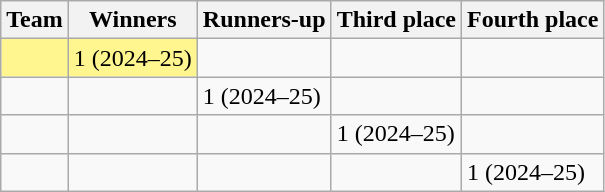<table class="wikitable sortable">
<tr>
<th>Team</th>
<th>Winners</th>
<th>Runners-up</th>
<th>Third place</th>
<th>Fourth place</th>
</tr>
<tr>
<td style=background:#FFF68F></td>
<td style=background:#FFF68F>1 (2024–25)</td>
<td></td>
<td></td>
</tr>
<tr>
<td></td>
<td></td>
<td>1 (2024–25)</td>
<td></td>
<td></td>
</tr>
<tr>
<td></td>
<td></td>
<td></td>
<td>1 (2024–25)</td>
<td></td>
</tr>
<tr>
<td></td>
<td></td>
<td></td>
<td></td>
<td>1 (2024–25)</td>
</tr>
</table>
